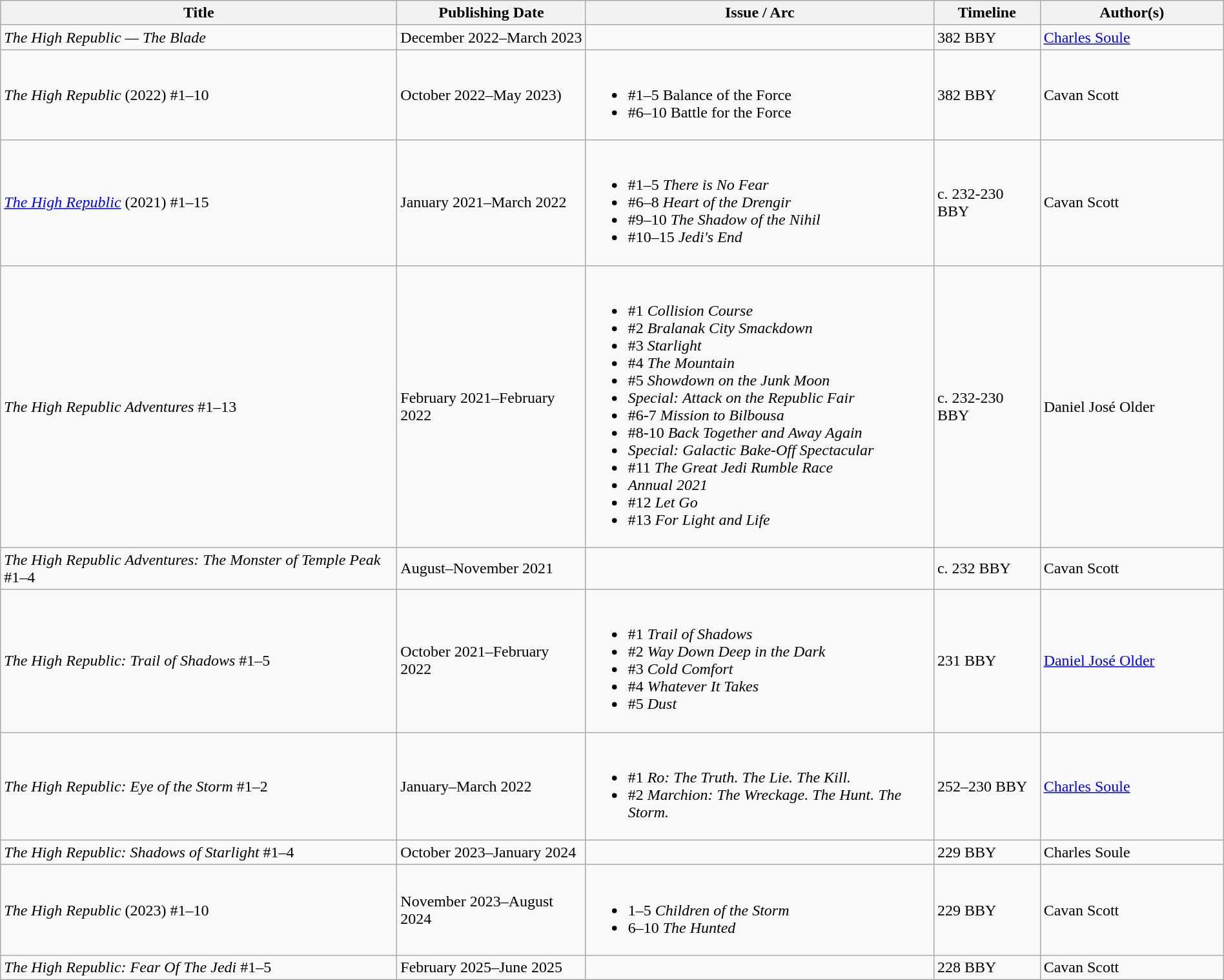<table class="wikitable" width="100%">
<tr>
<th>Title</th>
<th>Publishing Date</th>
<th>Issue / Arc</th>
<th>Timeline</th>
<th width=15%>Author(s)</th>
</tr>
<tr>
<td><em>The High Republic — The Blade</em></td>
<td>December 2022–March 2023</td>
<td></td>
<td>382 BBY</td>
<td><a href='#'>Charles Soule</a></td>
</tr>
<tr>
<td><em>The High Republic</em> (2022) #1–10</td>
<td>October 2022–May 2023)</td>
<td><br><ul><li>#1–5 Balance of the Force</li><li>#6–10 Battle for the Force</li></ul></td>
<td>382 BBY</td>
<td>Cavan Scott</td>
</tr>
<tr>
<td><em><a href='#'>The High Republic</a></em> (2021) #1–15</td>
<td>January 2021–March 2022</td>
<td><br><ul><li>#1–5 <em>There is No Fear</em></li><li>#6–8 <em>Heart of the Drengir</em></li><li>#9–10 <em>The Shadow of the Nihil</em></li><li>#10–15 <em>Jedi's End</em></li></ul></td>
<td>c. 232-230 BBY</td>
<td>Cavan Scott</td>
</tr>
<tr>
<td><em>The High Republic Adventures</em> #1–13</td>
<td>February 2021–February 2022</td>
<td><br><ul><li>#1 <em>Collision Course</em></li><li>#2 <em>Bralanak City Smackdown</em></li><li>#3 <em>Starlight</em></li><li>#4 <em>The Mountain</em></li><li>#5 <em>Showdown on the Junk Moon</em></li><li><em>Special: Attack on the Republic Fair</em></li><li>#6-7 <em>Mission to Bilbousa</em></li><li>#8-10 <em>Back Together and Away Again</em></li><li><em>Special: Galactic Bake-Off Spectacular</em></li><li>#11 <em>The Great Jedi Rumble Race</em></li><li><em>Annual 2021</em></li><li>#12 <em>Let Go</em></li><li>#13 <em>For Light and Life</em></li></ul></td>
<td>c. 232-230 BBY</td>
<td>Daniel José Older</td>
</tr>
<tr>
<td><em>The High Republic Adventures: The Monster of Temple Peak</em> #1–4</td>
<td>August–November 2021</td>
<td></td>
<td>c. 232 BBY</td>
<td>Cavan Scott</td>
</tr>
<tr>
<td><em>The High Republic: Trail of Shadows</em> #1–5</td>
<td>October 2021–February 2022</td>
<td><br><ul><li>#1 <em>Trail of Shadows</em></li><li>#2 <em>Way Down Deep in the Dark</em></li><li>#3 <em>Cold Comfort</em></li><li>#4 <em>Whatever It Takes</em></li><li>#5 <em>Dust</em></li></ul></td>
<td>231 BBY</td>
<td><a href='#'>Daniel José Older</a></td>
</tr>
<tr>
<td><em>The High Republic: Eye of the Storm</em> #1–2</td>
<td>January–March 2022</td>
<td><br><ul><li>#1 <em>Ro: The Truth. The Lie. The Kill.</em></li><li>#2 <em>Marchion: The Wreckage. The Hunt. The Storm.</em></li></ul></td>
<td>252–230 BBY</td>
<td><a href='#'>Charles Soule</a></td>
</tr>
<tr>
<td><em>The High Republic: Shadows of Starlight</em> #1–4</td>
<td>October 2023–January 2024</td>
<td></td>
<td>229 BBY</td>
<td>Charles Soule</td>
</tr>
<tr>
<td><em>The High Republic</em> (2023) #1–10</td>
<td>November 2023–August 2024</td>
<td><br><ul><li>1–5 <em>Children of the Storm</em></li><li>6–10 <em>The Hunted</em></li></ul></td>
<td>229 BBY</td>
<td>Cavan Scott</td>
</tr>
<tr>
<td><em>The High Republic: Fear Of The Jedi</em> #1–5</td>
<td>February 2025–June 2025</td>
<td></td>
<td>228 BBY</td>
<td>Cavan Scott</td>
</tr>
</table>
